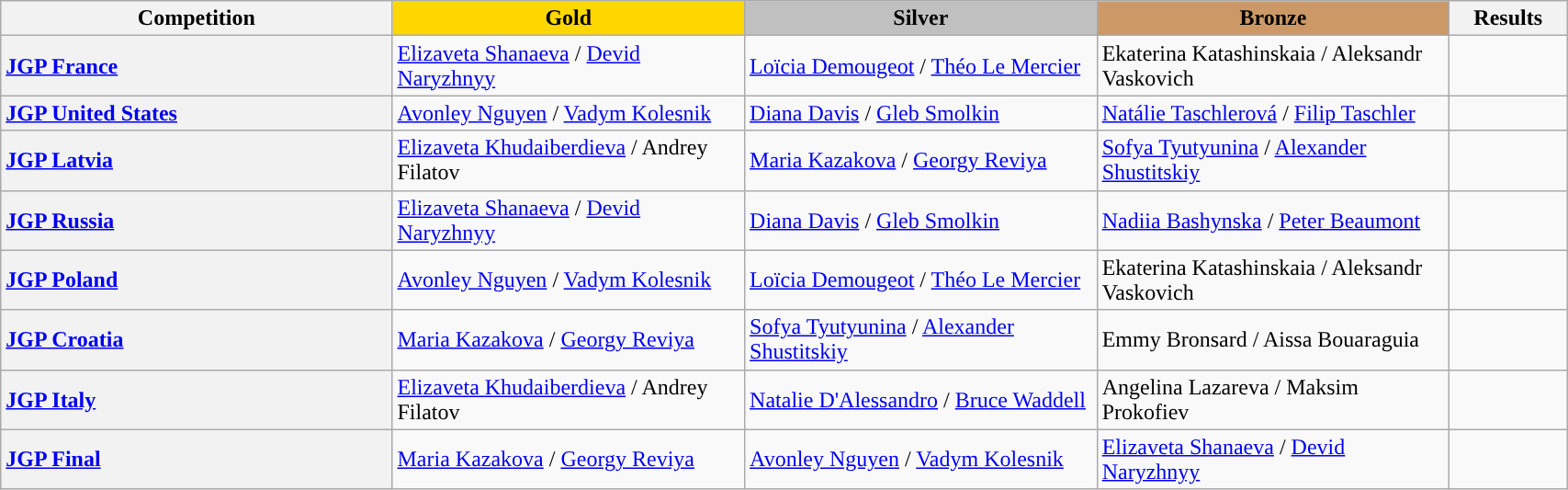<table class="wikitable unsortable" style="text-align:left; width:90%;">
<tr>
<th scope="col" style="text-align:center; width:25%;">Competition</th>
<td scope="col" style="text-align:center; width:22.5%; background:gold"><strong>Gold</strong></td>
<td scope="col" style="text-align:center; width:22.5%; background:silver"><strong>Silver</strong></td>
<td scope="col" style="text-align:center; width:22.5%; background:#c96"><strong>Bronze</strong></td>
<th scope="col" style="text-align:center; width:7.5%;">Results</th>
</tr>
<tr>
<th scope="row" style="text-align:left"> <a href='#'>JGP France</a></th>
<td> <a href='#'>Elizaveta Shanaeva</a> / <a href='#'>Devid Naryzhnyy</a></td>
<td> <a href='#'>Loïcia Demougeot</a> / <a href='#'>Théo Le Mercier</a></td>
<td> Ekaterina Katashinskaia / Aleksandr Vaskovich</td>
<td></td>
</tr>
<tr>
<th scope="row" style="text-align:left"> <a href='#'>JGP United States</a></th>
<td> <a href='#'>Avonley Nguyen</a> / <a href='#'>Vadym Kolesnik</a></td>
<td> <a href='#'>Diana Davis</a> / <a href='#'>Gleb Smolkin</a></td>
<td> <a href='#'>Natálie Taschlerová</a> / <a href='#'>Filip Taschler</a></td>
<td></td>
</tr>
<tr>
<th scope="row" style="text-align:left"> <a href='#'>JGP Latvia</a></th>
<td> <a href='#'>Elizaveta Khudaiberdieva</a> / Andrey Filatov</td>
<td> <a href='#'>Maria Kazakova</a> / <a href='#'>Georgy Reviya</a></td>
<td> <a href='#'>Sofya Tyutyunina</a> / <a href='#'>Alexander Shustitskiy</a></td>
<td></td>
</tr>
<tr>
<th scope="row" style="text-align:left"> <a href='#'>JGP Russia</a></th>
<td> <a href='#'>Elizaveta Shanaeva</a> / <a href='#'>Devid Naryzhnyy</a></td>
<td> <a href='#'>Diana Davis</a> / <a href='#'>Gleb Smolkin</a></td>
<td> <a href='#'>Nadiia Bashynska</a> / <a href='#'>Peter Beaumont</a></td>
<td></td>
</tr>
<tr>
<th scope="row" style="text-align:left"> <a href='#'>JGP Poland</a></th>
<td> <a href='#'>Avonley Nguyen</a> / <a href='#'>Vadym Kolesnik</a></td>
<td> <a href='#'>Loïcia Demougeot</a> / <a href='#'>Théo Le Mercier</a></td>
<td> Ekaterina Katashinskaia / Aleksandr Vaskovich</td>
<td></td>
</tr>
<tr>
<th scope="row" style="text-align:left"> <a href='#'>JGP Croatia</a></th>
<td> <a href='#'>Maria Kazakova</a> / <a href='#'>Georgy Reviya</a></td>
<td> <a href='#'>Sofya Tyutyunina</a> / <a href='#'>Alexander Shustitskiy</a></td>
<td> Emmy Bronsard / Aissa Bouaraguia</td>
<td></td>
</tr>
<tr>
<th scope="row" style="text-align:left"> <a href='#'>JGP Italy</a></th>
<td> <a href='#'>Elizaveta Khudaiberdieva</a> / Andrey Filatov</td>
<td> <a href='#'>Natalie D'Alessandro</a> / <a href='#'>Bruce Waddell</a></td>
<td> Angelina Lazareva / Maksim Prokofiev</td>
<td></td>
</tr>
<tr>
<th scope="row" style="text-align:left"> <a href='#'>JGP Final</a></th>
<td> <a href='#'>Maria Kazakova</a> / <a href='#'>Georgy Reviya</a></td>
<td> <a href='#'>Avonley Nguyen</a> / <a href='#'>Vadym Kolesnik</a></td>
<td> <a href='#'>Elizaveta Shanaeva</a> / <a href='#'>Devid Naryzhnyy</a></td>
<td></td>
</tr>
</table>
